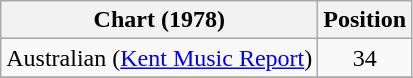<table class="wikitable">
<tr>
<th>Chart (1978)</th>
<th>Position</th>
</tr>
<tr>
<td>Australian (<a href='#'>Kent Music Report</a>)</td>
<td align="center">34</td>
</tr>
<tr>
</tr>
</table>
